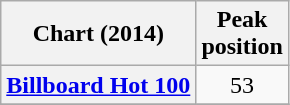<table class="wikitable sortable plainrowheaders" style="text-align:center;">
<tr>
<th scope="col">Chart (2014)</th>
<th scope="col">Peak<br>position</th>
</tr>
<tr>
<th scope="row"><a href='#'>Billboard Hot 100</a></th>
<td style="text-align:center;">53</td>
</tr>
<tr>
</tr>
</table>
